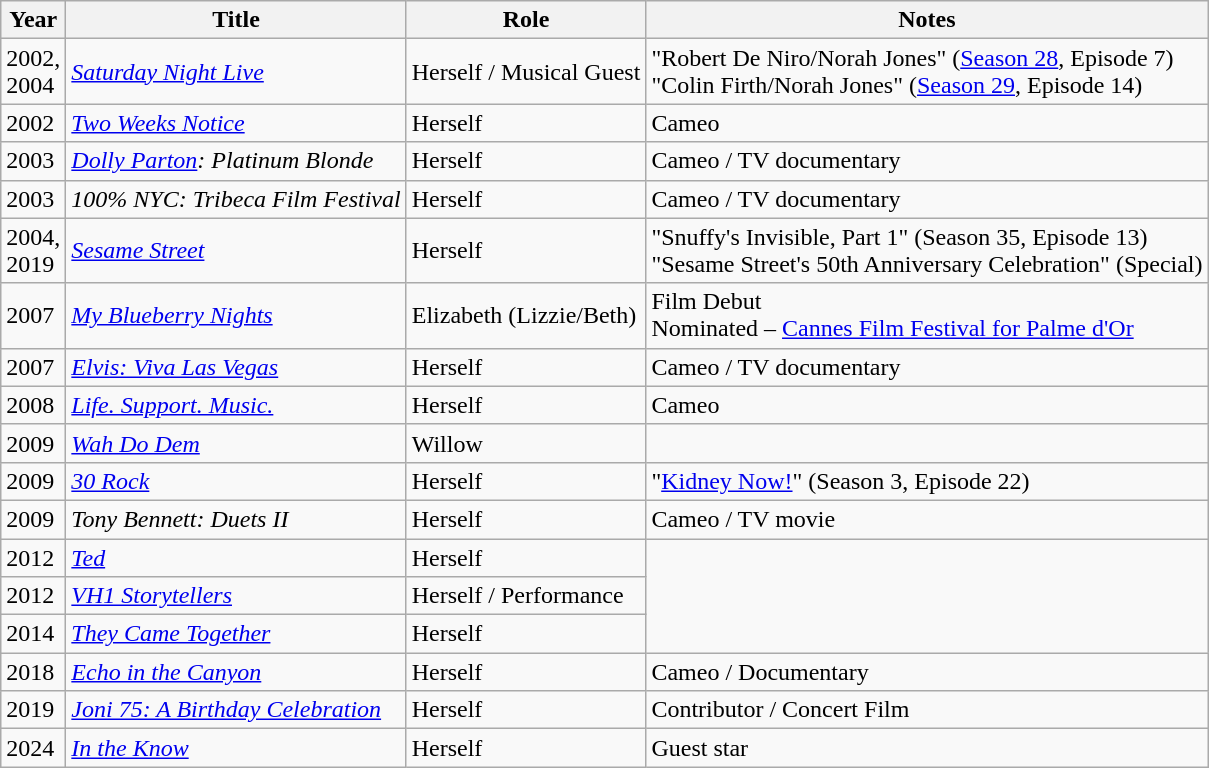<table class="wikitable sortable">
<tr>
<th>Year</th>
<th>Title</th>
<th>Role</th>
<th class="unsortable">Notes</th>
</tr>
<tr>
<td>2002, <br>2004</td>
<td><em><a href='#'>Saturday Night Live</a></em></td>
<td>Herself / Musical Guest</td>
<td>"Robert De Niro/Norah Jones" (<a href='#'>Season 28</a>, Episode 7)<br>"Colin Firth/Norah Jones" (<a href='#'>Season 29</a>, Episode 14)</td>
</tr>
<tr>
<td>2002</td>
<td><em><a href='#'>Two Weeks Notice</a></em></td>
<td>Herself</td>
<td>Cameo</td>
</tr>
<tr>
<td>2003</td>
<td><em><a href='#'>Dolly Parton</a>: Platinum Blonde</em></td>
<td>Herself</td>
<td>Cameo / TV documentary</td>
</tr>
<tr>
<td>2003</td>
<td><em>100% NYC: Tribeca Film Festival</em></td>
<td>Herself</td>
<td>Cameo / TV documentary</td>
</tr>
<tr>
<td>2004, <br> 2019</td>
<td><em><a href='#'>Sesame Street</a></em></td>
<td>Herself</td>
<td>"Snuffy's Invisible, Part 1" (Season 35, Episode 13)<br>"Sesame Street's 50th Anniversary Celebration" (Special)</td>
</tr>
<tr>
<td>2007</td>
<td><em><a href='#'>My Blueberry Nights</a></em></td>
<td>Elizabeth (Lizzie/Beth)</td>
<td>Film Debut<br>Nominated – <a href='#'>Cannes Film Festival for Palme d'Or</a></td>
</tr>
<tr>
<td>2007</td>
<td><em><a href='#'>Elvis: Viva Las Vegas</a></em></td>
<td>Herself</td>
<td>Cameo / TV documentary</td>
</tr>
<tr>
<td>2008</td>
<td><em><a href='#'>Life. Support. Music.</a></em></td>
<td>Herself</td>
<td>Cameo</td>
</tr>
<tr>
<td>2009</td>
<td><em><a href='#'>Wah Do Dem</a></em></td>
<td>Willow</td>
</tr>
<tr>
<td>2009</td>
<td><em><a href='#'>30 Rock</a></em></td>
<td>Herself</td>
<td>"<a href='#'>Kidney Now!</a>" (Season 3, Episode 22)</td>
</tr>
<tr>
<td>2009</td>
<td><em>Tony Bennett: Duets II</em></td>
<td>Herself</td>
<td>Cameo / TV movie</td>
</tr>
<tr>
<td>2012</td>
<td><em><a href='#'>Ted</a></em></td>
<td>Herself</td>
</tr>
<tr>
<td>2012</td>
<td><em><a href='#'>VH1 Storytellers</a></em></td>
<td>Herself / Performance</td>
</tr>
<tr>
<td>2014</td>
<td><em><a href='#'>They Came Together</a></em></td>
<td>Herself</td>
</tr>
<tr>
<td>2018</td>
<td><em><a href='#'>Echo in the Canyon</a></em></td>
<td>Herself</td>
<td>Cameo / Documentary</td>
</tr>
<tr>
<td>2019</td>
<td><em><a href='#'>Joni 75: A Birthday Celebration</a></em></td>
<td>Herself</td>
<td>Contributor / Concert Film</td>
</tr>
<tr>
<td>2024</td>
<td><em><a href='#'>In the Know</a></em></td>
<td>Herself</td>
<td>Guest star</td>
</tr>
</table>
